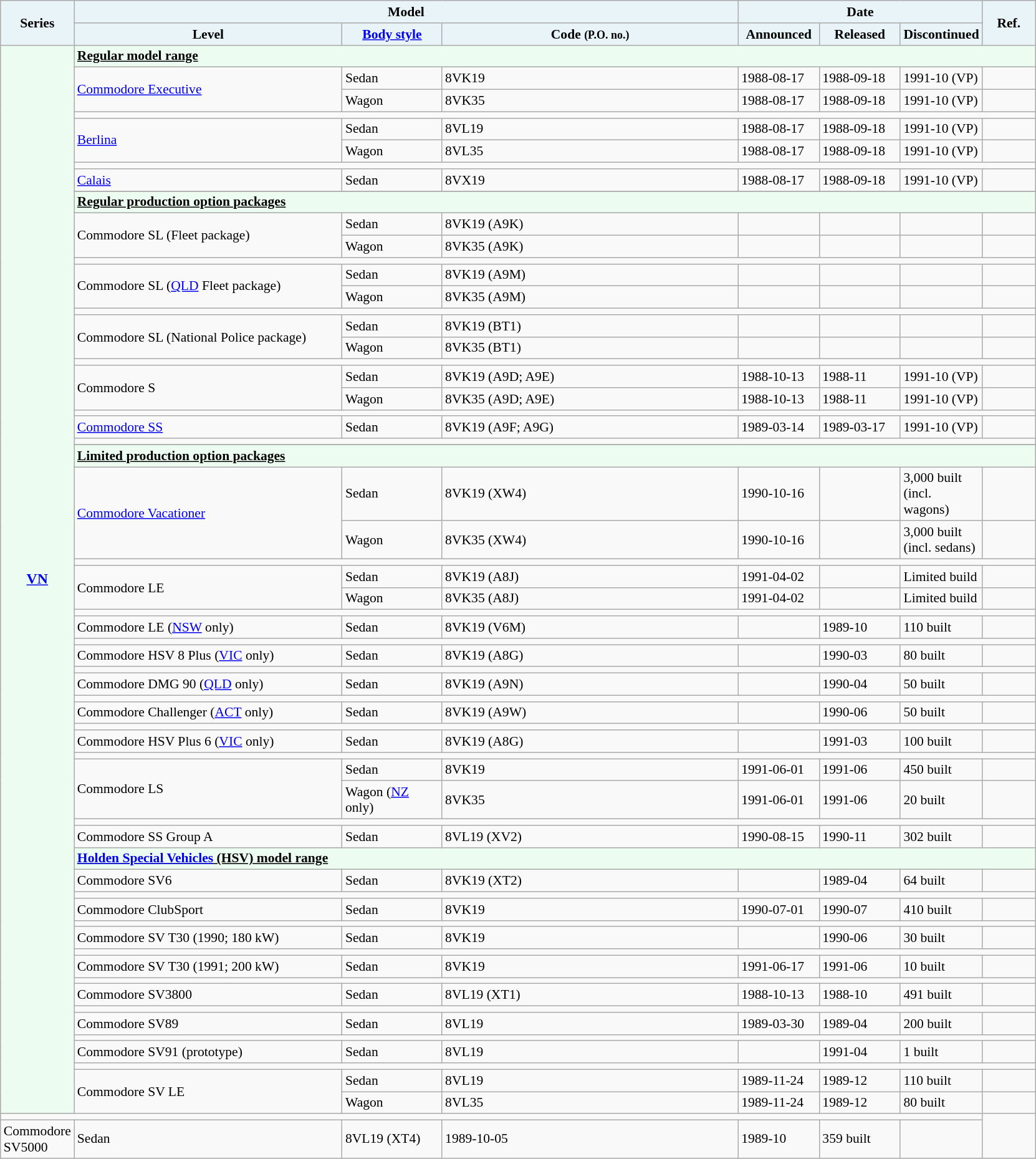<table class="wikitable" text style="font-size:90%">
<tr>
<th rowspan="2" width="50" style="background:#e8f4f8;">Series</th>
<th colspan="3" style="background:#e8f4f8;">Model</th>
<th colspan="3" style="background:#e8f4f8;">Date</th>
<th rowspan="2" width="50" style="background:#e8f4f8;">Ref.</th>
</tr>
<tr>
<th width="280" style="background:#e8f4f8;">Level</th>
<th width="100" style="background:#e8f4f8;"><a href='#'>Body style</a></th>
<th width="310" style="background:#e8f4f8;">Code <small>(P.O. no.)</small></th>
<th width="80" style="background:#e8f4f8;">Announced</th>
<th width="80" style="background:#e8f4f8;">Released</th>
<th width="80" style="background:#e8f4f8;">Discontinued</th>
</tr>
<tr>
<td rowspan="63" align="center" style="background:#ecfcf0; font-size:110%"><strong><a href='#'>VN</a></strong></td>
<td colspan="8" style="background:#ecfcf0;"><u><strong>Regular model range</strong></u></td>
</tr>
<tr>
<td rowspan="2"><a href='#'>Commodore Executive</a></td>
<td>Sedan</td>
<td>8VK19</td>
<td>1988-08-17</td>
<td>1988-09-18</td>
<td>1991-10 (VP)</td>
<td width="15"></td>
</tr>
<tr>
<td>Wagon</td>
<td>8VK35</td>
<td>1988-08-17</td>
<td>1988-09-18</td>
<td>1991-10 (VP)</td>
<td width="15"></td>
</tr>
<tr>
<td colspan="7"></td>
</tr>
<tr>
<td rowspan="2"><a href='#'>Berlina</a></td>
<td>Sedan</td>
<td>8VL19</td>
<td>1988-08-17</td>
<td>1988-09-18</td>
<td>1991-10 (VP)</td>
<td width="15"></td>
</tr>
<tr>
<td>Wagon</td>
<td>8VL35</td>
<td>1988-08-17</td>
<td>1988-09-18</td>
<td>1991-10 (VP)</td>
<td width="15"></td>
</tr>
<tr>
<td colspan="7"></td>
</tr>
<tr>
<td><a href='#'>Calais</a></td>
<td>Sedan</td>
<td>8VX19</td>
<td>1988-08-17</td>
<td>1988-09-18</td>
<td>1991-10 (VP)</td>
<td width="15"></td>
</tr>
<tr>
</tr>
<tr>
<td colspan="7" style="background:#ecfcf0;"><u><strong>Regular production option packages</strong></u></td>
</tr>
<tr>
<td rowspan="2">Commodore SL (Fleet package)</td>
<td>Sedan</td>
<td>8VK19 (A9K)</td>
<td></td>
<td></td>
<td></td>
<td width="15"></td>
</tr>
<tr>
<td>Wagon</td>
<td>8VK35 (A9K)</td>
<td></td>
<td></td>
<td></td>
<td width="15"></td>
</tr>
<tr>
<td colspan="7"></td>
</tr>
<tr>
<td rowspan="2">Commodore SL (<a href='#'>QLD</a> Fleet package)</td>
<td>Sedan</td>
<td>8VK19 (A9M)</td>
<td></td>
<td></td>
<td></td>
<td width="15"></td>
</tr>
<tr>
<td>Wagon</td>
<td>8VK35 (A9M)</td>
<td></td>
<td></td>
<td></td>
<td width="15"></td>
</tr>
<tr>
<td colspan="7"></td>
</tr>
<tr>
<td rowspan="2">Commodore SL (National Police package)</td>
<td>Sedan</td>
<td>8VK19 (BT1)</td>
<td></td>
<td></td>
<td></td>
<td width="15"></td>
</tr>
<tr>
<td>Wagon</td>
<td>8VK35 (BT1)</td>
<td></td>
<td></td>
<td></td>
<td width="15"></td>
</tr>
<tr>
<td colspan="7"></td>
</tr>
<tr>
<td rowspan="2">Commodore S</td>
<td>Sedan</td>
<td>8VK19 (A9D; A9E)</td>
<td>1988-10-13</td>
<td>1988-11</td>
<td>1991-10 (VP)</td>
<td width="15"></td>
</tr>
<tr>
<td>Wagon</td>
<td>8VK35 (A9D; A9E)</td>
<td>1988-10-13</td>
<td>1988-11</td>
<td>1991-10 (VP)</td>
<td width="15"></td>
</tr>
<tr>
<td colspan="7"></td>
</tr>
<tr>
<td><a href='#'>Commodore SS</a></td>
<td>Sedan</td>
<td>8VK19 (A9F; A9G)</td>
<td>1989-03-14</td>
<td>1989-03-17</td>
<td>1991-10 (VP)</td>
<td width="15"></td>
</tr>
<tr>
<td colspan="7"></td>
</tr>
<tr>
</tr>
<tr>
<td colspan="7" style="background:#ecfcf0;"><u><strong>Limited production option packages</strong></u></td>
</tr>
<tr>
<td rowspan="2"><a href='#'>Commodore Vacationer</a></td>
<td>Sedan</td>
<td>8VK19 (XW4)</td>
<td>1990-10-16</td>
<td></td>
<td>3,000 built (incl. wagons)</td>
<td width="15"></td>
</tr>
<tr>
<td>Wagon</td>
<td>8VK35 (XW4)</td>
<td>1990-10-16</td>
<td></td>
<td>3,000 built (incl. sedans)</td>
<td width="15"></td>
</tr>
<tr>
<td colspan="7"></td>
</tr>
<tr>
<td rowspan="2">Commodore LE</td>
<td>Sedan</td>
<td>8VK19 (A8J)</td>
<td>1991-04-02</td>
<td></td>
<td>Limited build</td>
<td width="15"></td>
</tr>
<tr>
<td>Wagon</td>
<td>8VK35 (A8J)</td>
<td>1991-04-02</td>
<td></td>
<td>Limited build</td>
<td width="15"></td>
</tr>
<tr>
<td colspan="7"></td>
</tr>
<tr>
<td>Commodore LE (<a href='#'>NSW</a> only)</td>
<td>Sedan</td>
<td>8VK19 (V6M)</td>
<td></td>
<td>1989-10</td>
<td>110 built</td>
<td width="15"></td>
</tr>
<tr>
<td colspan="7"></td>
</tr>
<tr>
<td>Commodore HSV 8 Plus (<a href='#'>VIC</a> only)</td>
<td>Sedan</td>
<td>8VK19 (A8G)</td>
<td></td>
<td>1990-03</td>
<td>80 built</td>
<td width="15"></td>
</tr>
<tr>
<td colspan="7"></td>
</tr>
<tr>
<td>Commodore DMG 90 (<a href='#'>QLD</a> only)</td>
<td>Sedan</td>
<td>8VK19 (A9N)</td>
<td></td>
<td>1990-04</td>
<td>50 built</td>
<td width="15"></td>
</tr>
<tr>
<td colspan="7"></td>
</tr>
<tr>
<td>Commodore Challenger (<a href='#'>ACT</a> only)</td>
<td>Sedan</td>
<td>8VK19 (A9W)</td>
<td></td>
<td>1990-06</td>
<td>50 built</td>
<td width="15"></td>
</tr>
<tr>
<td colspan="7"></td>
</tr>
<tr>
<td>Commodore HSV Plus 6 (<a href='#'>VIC</a> only)</td>
<td>Sedan</td>
<td>8VK19 (A8G)</td>
<td></td>
<td>1991-03</td>
<td>100 built</td>
<td width="15"></td>
</tr>
<tr>
<td colspan="7"></td>
</tr>
<tr>
<td rowspan="2">Commodore LS</td>
<td>Sedan</td>
<td>8VK19</td>
<td>1991-06-01</td>
<td>1991-06</td>
<td>450 built</td>
<td width="15"></td>
</tr>
<tr>
<td>Wagon (<a href='#'>NZ</a> only)</td>
<td>8VK35</td>
<td>1991-06-01</td>
<td>1991-06</td>
<td>20 built</td>
<td width="15"></td>
</tr>
<tr>
<td colspan="7"></td>
</tr>
<tr>
<td>Commodore SS Group A</td>
<td>Sedan</td>
<td>8VL19 (XV2)</td>
<td>1990-08-15</td>
<td>1990-11</td>
<td>302 built</td>
<td width="15"></td>
</tr>
<tr>
<td colspan="7" style="background:#ecfcf0;"><u><strong><a href='#'>Holden Special Vehicles</a> (HSV) model range</strong></u></td>
</tr>
<tr>
<td>Commodore SV6</td>
<td>Sedan</td>
<td>8VK19 (XT2)</td>
<td></td>
<td>1989-04</td>
<td>64 built</td>
<td width="15"></td>
</tr>
<tr>
<td colspan="7"></td>
</tr>
<tr>
<td>Commodore ClubSport</td>
<td>Sedan</td>
<td>8VK19</td>
<td>1990-07-01</td>
<td>1990-07</td>
<td>410 built</td>
<td width="15"></td>
</tr>
<tr>
<td colspan="7"></td>
</tr>
<tr>
<td>Commodore SV T30 (1990; 180 kW)</td>
<td>Sedan</td>
<td>8VK19</td>
<td></td>
<td>1990-06</td>
<td>30 built</td>
<td width="15"></td>
</tr>
<tr>
<td colspan="7"></td>
</tr>
<tr>
<td>Commodore SV T30 (1991; 200 kW)</td>
<td>Sedan</td>
<td>8VK19</td>
<td>1991-06-17</td>
<td>1991-06</td>
<td>10 built</td>
<td width="15"></td>
</tr>
<tr>
<td colspan="7"></td>
</tr>
<tr>
<td>Commodore SV3800</td>
<td>Sedan</td>
<td>8VL19 (XT1)</td>
<td>1988-10-13</td>
<td>1988-10</td>
<td>491 built</td>
<td width="15"></td>
</tr>
<tr>
<td colspan="7"></td>
</tr>
<tr>
<td>Commodore SV89</td>
<td>Sedan</td>
<td>8VL19</td>
<td>1989-03-30</td>
<td>1989-04</td>
<td>200 built</td>
<td width="15"></td>
</tr>
<tr>
<td colspan="7"></td>
</tr>
<tr>
<td>Commodore SV91 (prototype)</td>
<td>Sedan</td>
<td>8VL19</td>
<td></td>
<td>1991-04</td>
<td>1 built</td>
<td width="15"></td>
</tr>
<tr>
<td colspan="7"></td>
</tr>
<tr>
<td rowspan="2">Commodore SV LE</td>
<td>Sedan</td>
<td>8VL19</td>
<td>1989-11-24</td>
<td>1989-12</td>
<td>110 built</td>
<td width="15"></td>
</tr>
<tr>
<td>Wagon</td>
<td>8VL35</td>
<td>1989-11-24</td>
<td>1989-12</td>
<td>80 built</td>
<td width="15"></td>
</tr>
<tr>
<td colspan="7"></td>
</tr>
<tr>
<td>Commodore SV5000</td>
<td>Sedan</td>
<td>8VL19 (XT4)</td>
<td>1989-10-05</td>
<td>1989-10</td>
<td>359 built</td>
<td width="15"></td>
</tr>
</table>
